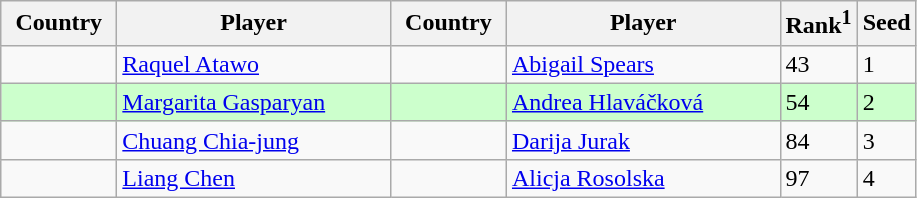<table class="sortable wikitable">
<tr>
<th width="70">Country</th>
<th width="175">Player</th>
<th width="70">Country</th>
<th width="175">Player</th>
<th>Rank<sup>1</sup></th>
<th>Seed</th>
</tr>
<tr>
<td></td>
<td><a href='#'>Raquel Atawo</a></td>
<td></td>
<td><a href='#'>Abigail Spears</a></td>
<td>43</td>
<td>1</td>
</tr>
<tr bgcolor=#cfc>
<td></td>
<td><a href='#'>Margarita Gasparyan</a></td>
<td></td>
<td><a href='#'>Andrea Hlaváčková</a></td>
<td>54</td>
<td>2</td>
</tr>
<tr>
<td></td>
<td><a href='#'>Chuang Chia-jung</a></td>
<td></td>
<td><a href='#'>Darija Jurak</a></td>
<td>84</td>
<td>3</td>
</tr>
<tr>
<td></td>
<td><a href='#'>Liang Chen</a></td>
<td></td>
<td><a href='#'>Alicja Rosolska</a></td>
<td>97</td>
<td>4</td>
</tr>
</table>
